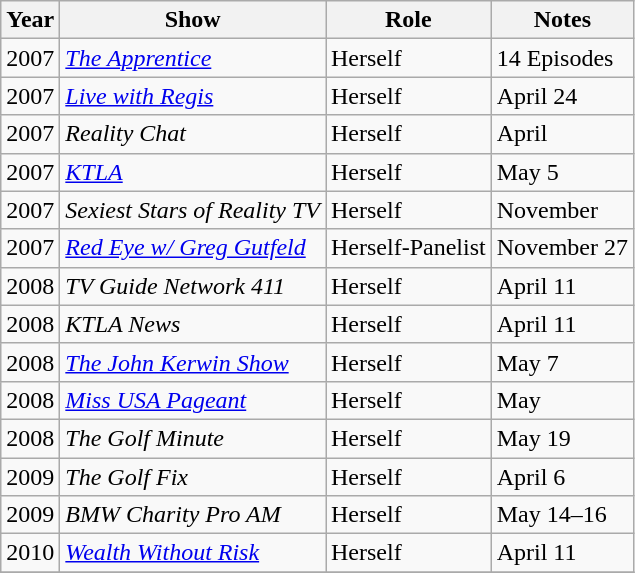<table class="wikitable">
<tr>
<th>Year</th>
<th>Show</th>
<th>Role</th>
<th>Notes</th>
</tr>
<tr>
<td rowspan="1">2007</td>
<td><em><a href='#'>The Apprentice</a></em></td>
<td>Herself</td>
<td>14 Episodes</td>
</tr>
<tr>
<td rowspan="1">2007</td>
<td><em><a href='#'>Live with Regis</a></em></td>
<td>Herself</td>
<td>April 24</td>
</tr>
<tr>
<td rowspan="1">2007</td>
<td><em>Reality Chat</em></td>
<td>Herself</td>
<td>April</td>
</tr>
<tr>
<td rowspan="1">2007</td>
<td><em><a href='#'>KTLA</a></em></td>
<td>Herself</td>
<td>May 5</td>
</tr>
<tr>
<td rowspan="1">2007</td>
<td><em>Sexiest Stars of Reality TV</em></td>
<td>Herself</td>
<td>November</td>
</tr>
<tr>
<td rowspan="1">2007</td>
<td><em><a href='#'>Red Eye w/ Greg Gutfeld</a></em></td>
<td>Herself-Panelist</td>
<td>November 27</td>
</tr>
<tr>
<td rowspan="1">2008</td>
<td><em>TV Guide Network 411</em></td>
<td>Herself</td>
<td>April 11</td>
</tr>
<tr>
<td rowspan="1">2008</td>
<td><em>KTLA News</em></td>
<td>Herself</td>
<td>April 11</td>
</tr>
<tr>
<td rowspan="1">2008</td>
<td><em><a href='#'>The John Kerwin Show</a></em></td>
<td>Herself</td>
<td>May 7</td>
</tr>
<tr>
<td rowspan="1">2008</td>
<td><em><a href='#'>Miss USA Pageant</a></em></td>
<td>Herself</td>
<td>May</td>
</tr>
<tr>
<td rowspan="1">2008</td>
<td><em>The Golf Minute</em></td>
<td>Herself</td>
<td>May 19</td>
</tr>
<tr>
<td rowspan="1">2009</td>
<td><em>The Golf Fix</em></td>
<td>Herself</td>
<td>April 6</td>
</tr>
<tr>
<td rowspan="1">2009</td>
<td><em>BMW Charity Pro AM</em></td>
<td>Herself</td>
<td>May 14–16</td>
</tr>
<tr>
<td rowspan="1">2010</td>
<td><em><a href='#'>Wealth Without Risk</a></em></td>
<td>Herself</td>
<td>April 11</td>
</tr>
<tr>
</tr>
</table>
